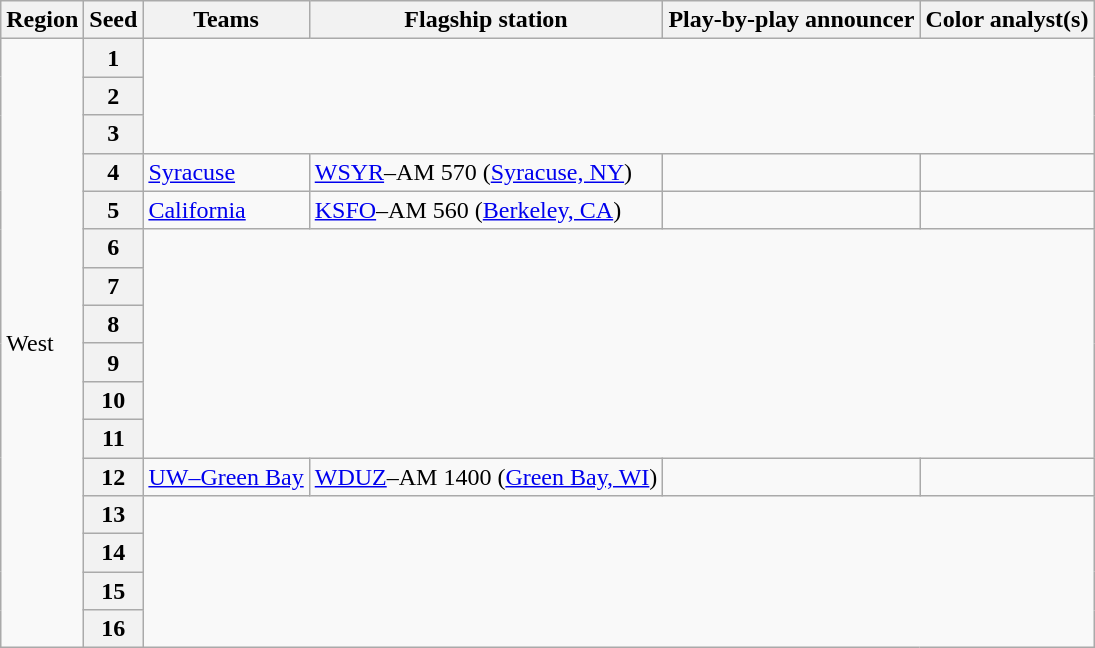<table class="wikitable">
<tr>
<th>Region</th>
<th>Seed</th>
<th>Teams</th>
<th>Flagship station</th>
<th>Play-by-play announcer</th>
<th>Color analyst(s)</th>
</tr>
<tr>
<td rowspan="16">West</td>
<th>1</th>
</tr>
<tr>
<th>2</th>
</tr>
<tr>
<th>3</th>
</tr>
<tr>
<th>4</th>
<td><a href='#'>Syracuse</a></td>
<td><a href='#'>WSYR</a>–AM 570 (<a href='#'>Syracuse, NY</a>)</td>
<td></td>
<td></td>
</tr>
<tr>
<th>5</th>
<td><a href='#'>California</a></td>
<td><a href='#'>KSFO</a>–AM 560 (<a href='#'>Berkeley, CA</a>)</td>
<td></td>
<td></td>
</tr>
<tr>
<th>6</th>
</tr>
<tr>
<th>7</th>
</tr>
<tr>
<th>8</th>
</tr>
<tr>
<th>9</th>
</tr>
<tr>
<th>10</th>
</tr>
<tr>
<th>11</th>
</tr>
<tr>
<th>12</th>
<td><a href='#'>UW–Green Bay</a></td>
<td><a href='#'>WDUZ</a>–AM 1400 (<a href='#'>Green Bay, WI</a>)</td>
<td></td>
<td></td>
</tr>
<tr>
<th>13</th>
</tr>
<tr>
<th>14</th>
</tr>
<tr>
<th>15</th>
</tr>
<tr>
<th>16</th>
</tr>
</table>
